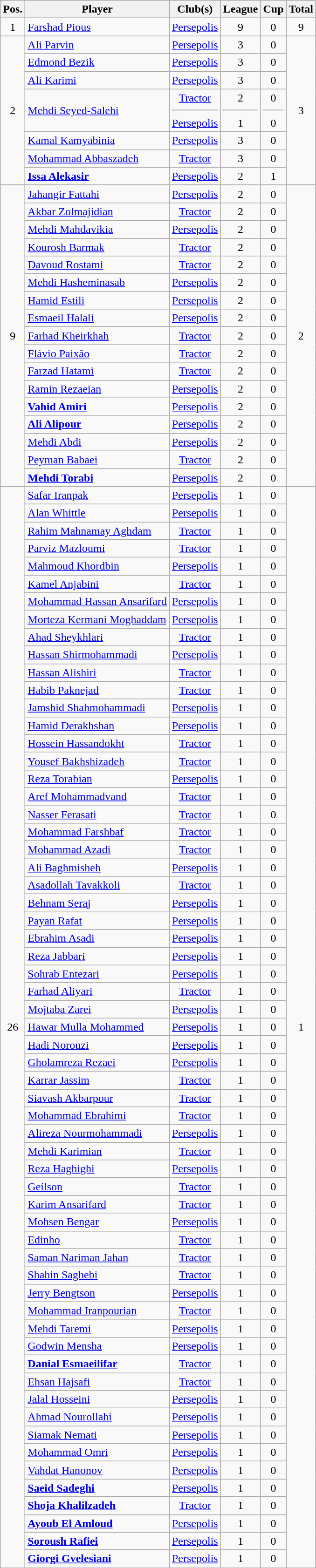<table class="wikitable" style="text-align: center">
<tr>
<th>Pos.</th>
<th>Player</th>
<th>Club(s)</th>
<th>League</th>
<th>Cup</th>
<th>Total</th>
</tr>
<tr>
<td>1</td>
<td align="left"> <a href='#'>Farshad Pious</a></td>
<td><a href='#'>Persepolis</a></td>
<td>9</td>
<td>0</td>
<td>9</td>
</tr>
<tr>
<td rowspan=7>2</td>
<td align="left"> <a href='#'>Ali Parvin</a></td>
<td><a href='#'>Persepolis</a></td>
<td>3</td>
<td>0</td>
<td rowspan=7>3</td>
</tr>
<tr>
<td align="left"> <a href='#'>Edmond Bezik</a></td>
<td><a href='#'>Persepolis</a></td>
<td>3</td>
<td>0</td>
</tr>
<tr>
<td align="left"> <a href='#'>Ali Karimi</a></td>
<td><a href='#'>Persepolis</a></td>
<td>3</td>
<td>0</td>
</tr>
<tr>
<td align="left"> <a href='#'>Mehdi Seyed-Salehi</a></td>
<td><a href='#'>Tractor</a><hr><a href='#'>Persepolis</a></td>
<td>2<hr>1</td>
<td>0<hr>0</td>
</tr>
<tr>
<td align="left"> <a href='#'>Kamal Kamyabinia</a></td>
<td><a href='#'>Persepolis</a></td>
<td>3</td>
<td>0</td>
</tr>
<tr>
<td align="left"> <a href='#'>Mohammad Abbaszadeh</a></td>
<td><a href='#'>Tractor</a></td>
<td>3</td>
<td>0</td>
</tr>
<tr>
<td align="left"> <strong><a href='#'>Issa Alekasir</a></strong></td>
<td><a href='#'>Persepolis</a></td>
<td>2</td>
<td>1</td>
</tr>
<tr>
<td rowspan=17>9</td>
<td align="left"> <a href='#'>Jahangir Fattahi</a></td>
<td><a href='#'>Persepolis</a></td>
<td>2</td>
<td>0</td>
<td rowspan=17>2</td>
</tr>
<tr>
<td align="left"> <a href='#'>Akbar Zolmajidian</a></td>
<td><a href='#'>Tractor</a></td>
<td>2</td>
<td>0</td>
</tr>
<tr>
<td align="left"> <a href='#'>Mehdi Mahdavikia</a></td>
<td><a href='#'>Persepolis</a></td>
<td>2</td>
<td>0</td>
</tr>
<tr>
<td align="left"> <a href='#'>Kourosh Barmak</a></td>
<td><a href='#'>Tractor</a></td>
<td>2</td>
<td>0</td>
</tr>
<tr>
<td align="left"> <a href='#'>Davoud Rostami</a></td>
<td><a href='#'>Tractor</a></td>
<td>2</td>
<td>0</td>
</tr>
<tr>
<td align="left"> <a href='#'>Mehdi Hasheminasab</a></td>
<td><a href='#'>Persepolis</a></td>
<td>2</td>
<td>0</td>
</tr>
<tr>
<td align="left"> <a href='#'>Hamid Estili</a></td>
<td><a href='#'>Persepolis</a></td>
<td>2</td>
<td>0</td>
</tr>
<tr>
<td align="left"> <a href='#'>Esmaeil Halali</a></td>
<td><a href='#'>Persepolis</a></td>
<td>2</td>
<td>0</td>
</tr>
<tr>
<td align="left"> <a href='#'>Farhad Kheirkhah</a></td>
<td><a href='#'>Tractor</a></td>
<td>2</td>
<td>0</td>
</tr>
<tr>
<td align="left"> <a href='#'>Flávio Paixão</a></td>
<td><a href='#'>Tractor</a></td>
<td>2</td>
<td>0</td>
</tr>
<tr>
<td align="left"> <a href='#'>Farzad Hatami</a></td>
<td><a href='#'>Tractor</a></td>
<td>2</td>
<td>0</td>
</tr>
<tr>
<td align="left"> <a href='#'>Ramin Rezaeian</a></td>
<td><a href='#'>Persepolis</a></td>
<td>2</td>
<td>0</td>
</tr>
<tr>
<td align="left"> <strong><a href='#'>Vahid Amiri</a></strong></td>
<td><a href='#'>Persepolis</a></td>
<td>2</td>
<td>0</td>
</tr>
<tr>
<td align="left"> <strong><a href='#'>Ali Alipour</a></strong></td>
<td><a href='#'>Persepolis</a></td>
<td>2</td>
<td>0</td>
</tr>
<tr>
<td align="left"> <a href='#'>Mehdi Abdi</a></td>
<td><a href='#'>Persepolis</a></td>
<td>2</td>
<td>0</td>
</tr>
<tr>
<td align="left"> <a href='#'>Peyman Babaei</a></td>
<td><a href='#'>Tractor</a></td>
<td>2</td>
<td>0</td>
</tr>
<tr>
<td align="left"> <strong><a href='#'>Mehdi Torabi</a></strong></td>
<td><a href='#'>Persepolis</a></td>
<td>2</td>
<td>0</td>
</tr>
<tr>
<td rowspan=61>26</td>
<td align="left"> <a href='#'>Safar Iranpak</a></td>
<td><a href='#'>Persepolis</a></td>
<td>1</td>
<td>0</td>
<td rowspan=61>1</td>
</tr>
<tr>
<td align="left"> <a href='#'>Alan Whittle</a></td>
<td><a href='#'>Persepolis</a></td>
<td>1</td>
<td>0</td>
</tr>
<tr>
<td align="left"> <a href='#'>Rahim Mahnamay Aghdam</a></td>
<td><a href='#'>Tractor</a></td>
<td>1</td>
<td>0</td>
</tr>
<tr>
<td align="left"> <a href='#'>Parviz Mazloumi</a></td>
<td><a href='#'>Tractor</a></td>
<td>1</td>
<td>0</td>
</tr>
<tr>
<td align="left"> <a href='#'>Mahmoud Khordbin</a></td>
<td><a href='#'>Persepolis</a></td>
<td>1</td>
<td>0</td>
</tr>
<tr>
<td align="left"> <a href='#'>Kamel Anjabini</a></td>
<td><a href='#'>Tractor</a></td>
<td>1</td>
<td>0</td>
</tr>
<tr>
<td align="left"> <a href='#'>Mohammad Hassan Ansarifard</a></td>
<td><a href='#'>Persepolis</a></td>
<td>1</td>
<td>0</td>
</tr>
<tr>
<td align="left"> <a href='#'>Morteza Kermani Moghaddam</a></td>
<td align="center"><a href='#'>Persepolis</a></td>
<td>1</td>
<td>0</td>
</tr>
<tr>
<td align="left"> <a href='#'>Ahad Sheykhlari</a></td>
<td><a href='#'>Tractor</a></td>
<td>1</td>
<td>0</td>
</tr>
<tr>
<td align="left"> <a href='#'>Hassan Shirmohammadi</a></td>
<td><a href='#'>Persepolis</a></td>
<td>1</td>
<td>0</td>
</tr>
<tr>
<td align="left"> <a href='#'>Hassan Alishiri</a></td>
<td><a href='#'>Tractor</a></td>
<td>1</td>
<td>0</td>
</tr>
<tr>
<td align="left"> <a href='#'>Habib Paknejad</a></td>
<td><a href='#'>Tractor</a></td>
<td>1</td>
<td>0</td>
</tr>
<tr>
<td align="left"> <a href='#'>Jamshid Shahmohammadi</a></td>
<td><a href='#'>Persepolis</a></td>
<td>1</td>
<td>0</td>
</tr>
<tr>
<td align="left"> <a href='#'>Hamid Derakhshan</a></td>
<td><a href='#'>Persepolis</a></td>
<td>1</td>
<td>0</td>
</tr>
<tr>
<td align="left"> <a href='#'>Hossein Hassandokht</a></td>
<td><a href='#'>Tractor</a></td>
<td>1</td>
<td>0</td>
</tr>
<tr>
<td align="left"> <a href='#'>Yousef Bakhshizadeh</a></td>
<td><a href='#'>Tractor</a></td>
<td>1</td>
<td>0</td>
</tr>
<tr>
<td align="left"> <a href='#'>Reza Torabian</a></td>
<td><a href='#'>Persepolis</a></td>
<td>1</td>
<td>0</td>
</tr>
<tr>
<td align="left"> <a href='#'>Aref Mohammadvand</a></td>
<td><a href='#'>Tractor</a></td>
<td>1</td>
<td>0</td>
</tr>
<tr>
<td align="left"> <a href='#'>Nasser Ferasati</a></td>
<td><a href='#'>Tractor</a></td>
<td>1</td>
<td>0</td>
</tr>
<tr>
<td align="left"> <a href='#'>Mohammad Farshbaf</a></td>
<td><a href='#'>Tractor</a></td>
<td>1</td>
<td>0</td>
</tr>
<tr>
<td align="left"> <a href='#'>Mohammad Azadi</a></td>
<td><a href='#'>Tractor</a></td>
<td>1</td>
<td>0</td>
</tr>
<tr>
<td align="left"> <a href='#'>Ali Baghmisheh</a></td>
<td><a href='#'>Persepolis</a></td>
<td>1</td>
<td>0</td>
</tr>
<tr>
<td align="left"> <a href='#'>Asadollah Tavakkoli</a></td>
<td><a href='#'>Tractor</a></td>
<td>1</td>
<td>0</td>
</tr>
<tr>
<td align="left"> <a href='#'>Behnam Seraj</a></td>
<td><a href='#'>Persepolis</a></td>
<td>1</td>
<td>0</td>
</tr>
<tr>
<td align="left"> <a href='#'>Payan Rafat</a></td>
<td><a href='#'>Persepolis</a></td>
<td>1</td>
<td>0</td>
</tr>
<tr>
<td align="left"> <a href='#'>Ebrahim Asadi</a></td>
<td><a href='#'>Persepolis</a></td>
<td>1</td>
<td>0</td>
</tr>
<tr>
<td align="left"> <a href='#'>Reza Jabbari</a></td>
<td><a href='#'>Persepolis</a></td>
<td>1</td>
<td>0</td>
</tr>
<tr>
<td align="left"> <a href='#'>Sohrab Entezari</a></td>
<td><a href='#'>Persepolis</a></td>
<td>1</td>
<td>0</td>
</tr>
<tr>
<td align="left"> <a href='#'>Farhad Aliyari</a></td>
<td><a href='#'>Tractor</a></td>
<td>1</td>
<td>0</td>
</tr>
<tr>
<td align="left"> <a href='#'>Mojtaba Zarei</a></td>
<td><a href='#'>Persepolis</a></td>
<td>1</td>
<td>0</td>
</tr>
<tr>
<td align="left"> <a href='#'>Hawar Mulla Mohammed</a></td>
<td><a href='#'>Persepolis</a></td>
<td>1</td>
<td>0</td>
</tr>
<tr>
<td align="left"> <a href='#'>Hadi Norouzi</a></td>
<td><a href='#'>Persepolis</a></td>
<td>1</td>
<td>0</td>
</tr>
<tr>
<td align="left"> <a href='#'>Gholamreza Rezaei</a></td>
<td><a href='#'>Persepolis</a></td>
<td>1</td>
<td>0</td>
</tr>
<tr>
<td align="left"> <a href='#'>Karrar Jassim</a></td>
<td><a href='#'>Tractor</a></td>
<td>1</td>
<td>0</td>
</tr>
<tr>
<td align="left"> <a href='#'>Siavash Akbarpour</a></td>
<td><a href='#'>Tractor</a></td>
<td>1</td>
<td>0</td>
</tr>
<tr>
<td align="left"> <a href='#'>Mohammad Ebrahimi</a></td>
<td><a href='#'>Tractor</a></td>
<td>1</td>
<td>0</td>
</tr>
<tr>
<td align="left"> <a href='#'>Alireza Nourmohammadi</a></td>
<td><a href='#'>Persepolis</a></td>
<td>1</td>
<td>0</td>
</tr>
<tr>
<td align="left"> <a href='#'>Mehdi Karimian</a></td>
<td><a href='#'>Tractor</a></td>
<td>1</td>
<td>0</td>
</tr>
<tr>
<td align="left"> <a href='#'>Reza Haghighi</a></td>
<td><a href='#'>Persepolis</a></td>
<td>1</td>
<td>0</td>
</tr>
<tr>
<td align="left"> <a href='#'>Geílson</a></td>
<td><a href='#'>Tractor</a></td>
<td>1</td>
<td>0</td>
</tr>
<tr>
<td align="left"> <a href='#'>Karim Ansarifard</a></td>
<td><a href='#'>Tractor</a></td>
<td>1</td>
<td>0</td>
</tr>
<tr>
<td align="left"> <a href='#'>Mohsen Bengar</a></td>
<td><a href='#'>Persepolis</a></td>
<td>1</td>
<td>0</td>
</tr>
<tr>
<td align="left"> <a href='#'>Edinho</a></td>
<td><a href='#'>Tractor</a></td>
<td>1</td>
<td>0</td>
</tr>
<tr>
<td align="left"> <a href='#'>Saman Nariman Jahan</a></td>
<td><a href='#'>Tractor</a></td>
<td>1</td>
<td>0</td>
</tr>
<tr>
<td align="left"> <a href='#'>Shahin Saghebi</a></td>
<td><a href='#'>Tractor</a></td>
<td>1</td>
<td>0</td>
</tr>
<tr>
<td align="left"> <a href='#'>Jerry Bengtson</a></td>
<td><a href='#'>Persepolis</a></td>
<td>1</td>
<td>0</td>
</tr>
<tr>
<td align="left"> <a href='#'>Mohammad Iranpourian</a></td>
<td><a href='#'>Tractor</a></td>
<td>1</td>
<td>0</td>
</tr>
<tr>
<td align="left"> <a href='#'>Mehdi Taremi</a></td>
<td><a href='#'>Persepolis</a></td>
<td>1</td>
<td>0</td>
</tr>
<tr>
<td align="left"> <a href='#'>Godwin Mensha</a></td>
<td><a href='#'>Persepolis</a></td>
<td>1</td>
<td>0</td>
</tr>
<tr>
<td align="left"> <strong><a href='#'>Danial Esmaeilifar</a></strong></td>
<td><a href='#'>Tractor</a></td>
<td>1</td>
<td>0</td>
</tr>
<tr>
<td align="left"> <a href='#'>Ehsan Hajsafi</a></td>
<td><a href='#'>Tractor</a></td>
<td>1</td>
<td>0</td>
</tr>
<tr>
<td align="left"> <a href='#'>Jalal Hosseini</a></td>
<td><a href='#'>Persepolis</a></td>
<td>1</td>
<td>0</td>
</tr>
<tr>
<td align="left"> <a href='#'>Ahmad Nourollahi</a></td>
<td><a href='#'>Persepolis</a></td>
<td>1</td>
<td>0</td>
</tr>
<tr>
<td align="left"> <a href='#'>Siamak Nemati</a></td>
<td><a href='#'>Persepolis</a></td>
<td>1</td>
<td>0</td>
</tr>
<tr>
<td align="left"> <a href='#'>Mohammad Omri</a></td>
<td><a href='#'>Persepolis</a></td>
<td>1</td>
<td>0</td>
</tr>
<tr>
<td align="left"> <a href='#'>Vahdat Hanonov</a></td>
<td><a href='#'>Persepolis</a></td>
<td>1</td>
<td>0</td>
</tr>
<tr>
<td align="left"> <strong><a href='#'>Saeid Sadeghi</a></strong></td>
<td><a href='#'>Persepolis</a></td>
<td>1</td>
<td>0</td>
</tr>
<tr>
<td align="left"> <strong><a href='#'>Shoja Khalilzadeh</a></strong></td>
<td><a href='#'>Tractor</a></td>
<td>1</td>
<td>0</td>
</tr>
<tr>
<td align="left"> <strong><a href='#'>Ayoub El Amloud</a></strong></td>
<td><a href='#'>Persepolis</a></td>
<td>1</td>
<td>0</td>
</tr>
<tr>
<td align="left"> <strong><a href='#'>Soroush Rafiei</a></strong></td>
<td><a href='#'>Persepolis</a></td>
<td>1</td>
<td>0</td>
</tr>
<tr>
<td align="left"> <strong><a href='#'>Giorgi Gvelesiani</a></strong></td>
<td><a href='#'>Persepolis</a></td>
<td>1</td>
<td>0</td>
</tr>
</table>
